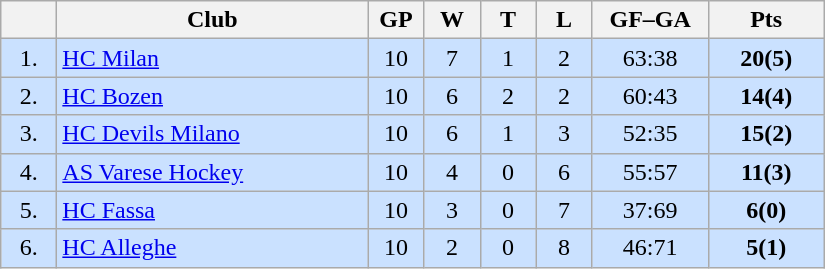<table class="wikitable">
<tr>
<th width="30"></th>
<th width="200">Club</th>
<th width="30">GP</th>
<th width="30">W</th>
<th width="30">T</th>
<th width="30">L</th>
<th width="70">GF–GA</th>
<th width="70">Pts</th>
</tr>
<tr bgcolor="#CAE1FF" align="center">
<td>1.</td>
<td align="left"><a href='#'>HC Milan</a></td>
<td>10</td>
<td>7</td>
<td>1</td>
<td>2</td>
<td>63:38</td>
<td><strong>20(5)</strong></td>
</tr>
<tr bgcolor="#CAE1FF" align="center">
<td>2.</td>
<td align="left"><a href='#'>HC Bozen</a></td>
<td>10</td>
<td>6</td>
<td>2</td>
<td>2</td>
<td>60:43</td>
<td><strong>14(4)</strong></td>
</tr>
<tr bgcolor="#CAE1FF" align="center">
<td>3.</td>
<td align="left"><a href='#'>HC Devils Milano</a></td>
<td>10</td>
<td>6</td>
<td>1</td>
<td>3</td>
<td>52:35</td>
<td><strong>15(2)</strong></td>
</tr>
<tr bgcolor="#CAE1FF" align="center">
<td>4.</td>
<td align="left"><a href='#'>AS Varese Hockey</a></td>
<td>10</td>
<td>4</td>
<td>0</td>
<td>6</td>
<td>55:57</td>
<td><strong>11(3)</strong></td>
</tr>
<tr bgcolor="#CAE1FF" align="center">
<td>5.</td>
<td align="left"><a href='#'>HC Fassa</a></td>
<td>10</td>
<td>3</td>
<td>0</td>
<td>7</td>
<td>37:69</td>
<td><strong>6(0)</strong></td>
</tr>
<tr bgcolor="#CAE1FF" align="center">
<td>6.</td>
<td align="left"><a href='#'>HC Alleghe</a></td>
<td>10</td>
<td>2</td>
<td>0</td>
<td>8</td>
<td>46:71</td>
<td><strong>5(1)</strong></td>
</tr>
</table>
